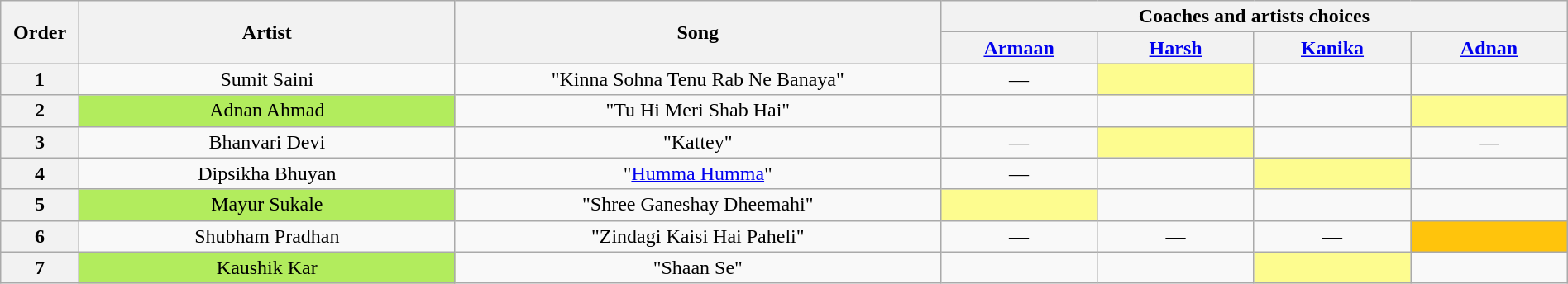<table class="wikitable" style="text-align:center; width:100%;">
<tr>
<th scope="col" rowspan="2" style="width:05%;">Order</th>
<th scope="col" rowspan="2" style="width:24%;">Artist</th>
<th scope="col" rowspan="2" style="width:31%;">Song</th>
<th colspan="4" style="width:40%;">Coaches and artists choices</th>
</tr>
<tr>
<th style="width:10%;"><a href='#'>Armaan</a></th>
<th style="width:10%;"><a href='#'>Harsh</a></th>
<th style="width:10%;"><a href='#'>Kanika</a></th>
<th style="width:10%;"><a href='#'>Adnan</a></th>
</tr>
<tr>
<th>1</th>
<td>Sumit Saini</td>
<td>"Kinna Sohna Tenu Rab Ne Banaya"</td>
<td>—</td>
<td style="background-color:#FDFC8F;"> <strong></strong> </td>
<td> <strong></strong> </td>
<td> <strong></strong> </td>
</tr>
<tr>
<th>2</th>
<td style="background-color:#B2EC5D;">Adnan Ahmad</td>
<td>"Tu Hi Meri Shab Hai"</td>
<td> <strong></strong> </td>
<td> <strong></strong> </td>
<td> <strong></strong> </td>
<td style="background-color:#FDFC8F;"> <strong></strong> </td>
</tr>
<tr>
<th>3</th>
<td>Bhanvari Devi</td>
<td>"Kattey"</td>
<td>—</td>
<td style="background-color:#FDFC8F;"> <strong></strong> </td>
<td> <strong></strong> </td>
<td>—</td>
</tr>
<tr>
<th>4</th>
<td>Dipsikha Bhuyan</td>
<td>"<a href='#'>Humma Humma</a>"</td>
<td>—</td>
<td> <strong></strong> </td>
<td style="background-color:#FDFC8F;"> <strong></strong> </td>
<td> <strong></strong> </td>
</tr>
<tr>
<th>5</th>
<td style="background-color:#B2EC5D;">Mayur Sukale</td>
<td>"Shree Ganeshay Dheemahi"</td>
<td style="background-color:#FDFC8F;"> <strong></strong> </td>
<td> <strong></strong> </td>
<td> <strong></strong> </td>
<td> <strong></strong> </td>
</tr>
<tr>
<th>6</th>
<td>Shubham Pradhan</td>
<td>"Zindagi Kaisi Hai Paheli"</td>
<td>—</td>
<td>—</td>
<td>—</td>
<td style="background-color:#FFC40C;"> <strong></strong> </td>
</tr>
<tr>
<th>7</th>
<td style="background-color:#B2EC5D;">Kaushik Kar</td>
<td>"Shaan Se"</td>
<td> <strong></strong> </td>
<td> <strong></strong> </td>
<td style="background-color:#FDFC8F;"> <strong></strong> </td>
<td> <strong></strong> </td>
</tr>
</table>
